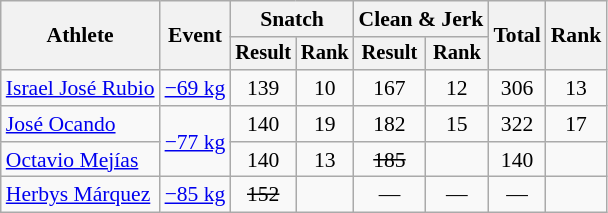<table class=wikitable style="font-size:90%">
<tr>
<th rowspan="2">Athlete</th>
<th rowspan="2">Event</th>
<th colspan="2">Snatch</th>
<th colspan="2">Clean & Jerk</th>
<th rowspan="2">Total</th>
<th rowspan="2">Rank</th>
</tr>
<tr style="font-size:95%">
<th>Result</th>
<th>Rank</th>
<th>Result</th>
<th>Rank</th>
</tr>
<tr align=center>
<td align=left><a href='#'>Israel José Rubio</a></td>
<td align=left><a href='#'>−69 kg</a></td>
<td>139</td>
<td>10</td>
<td>167</td>
<td>12</td>
<td>306</td>
<td>13</td>
</tr>
<tr align=center>
<td align=left><a href='#'>José Ocando</a></td>
<td align=left rowspan=2><a href='#'>−77 kg</a></td>
<td>140</td>
<td>19</td>
<td>182</td>
<td>15</td>
<td>322</td>
<td>17</td>
</tr>
<tr align=center>
<td align=left><a href='#'>Octavio Mejías</a></td>
<td>140</td>
<td>13</td>
<td><s>185</s></td>
<td></td>
<td>140</td>
<td></td>
</tr>
<tr align=center>
<td align=left><a href='#'>Herbys Márquez</a></td>
<td align=left><a href='#'>−85 kg</a></td>
<td><s>152</s></td>
<td></td>
<td>—</td>
<td>—</td>
<td>—</td>
<td></td>
</tr>
</table>
